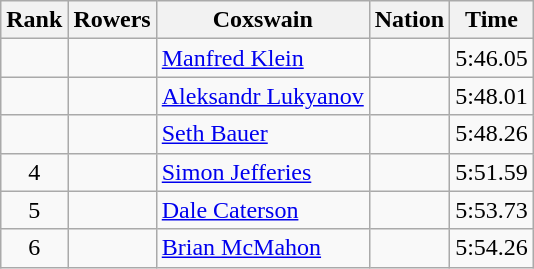<table class="wikitable sortable" style="text-align:center">
<tr>
<th>Rank</th>
<th>Rowers</th>
<th>Coxswain</th>
<th>Nation</th>
<th>Time</th>
</tr>
<tr>
<td></td>
<td align=left data-sort-value="Domian, Thomas"></td>
<td align=left data-sort-value="Klein, Manfred"><a href='#'>Manfred Klein</a></td>
<td align=left></td>
<td>5:46.05</td>
</tr>
<tr>
<td></td>
<td align=left data-sort-value="But, Veniamin"></td>
<td align=left data-sort-value="Lukyanov, Aleksandr"><a href='#'>Aleksandr Lukyanov</a></td>
<td align=left></td>
<td>5:48.01</td>
</tr>
<tr>
<td></td>
<td align=left data-sort-value="Beaumont, Peter"></td>
<td align=left data-sort-value="Bauer, Seth"><a href='#'>Seth Bauer</a></td>
<td align=left></td>
<td>5:48.26</td>
</tr>
<tr>
<td>4</td>
<td align=left data-sort-value="Beaumont, Peter"></td>
<td align=left data-sort-value="Jefferies, Simon"><a href='#'>Simon Jefferies</a></td>
<td align=left></td>
<td>5:51.59</td>
</tr>
<tr>
<td>5</td>
<td align=left data-sort-value="Cooper, Andrew"></td>
<td align=left data-sort-value="Caterson, Dale"><a href='#'>Dale Caterson</a></td>
<td align=left></td>
<td>5:53.73</td>
</tr>
<tr>
<td>6</td>
<td align=left data-sort-value="Crosby, Andrew"></td>
<td align=left data-sort-value="McMahon, Brian"><a href='#'>Brian McMahon</a></td>
<td align=left></td>
<td>5:54.26</td>
</tr>
</table>
